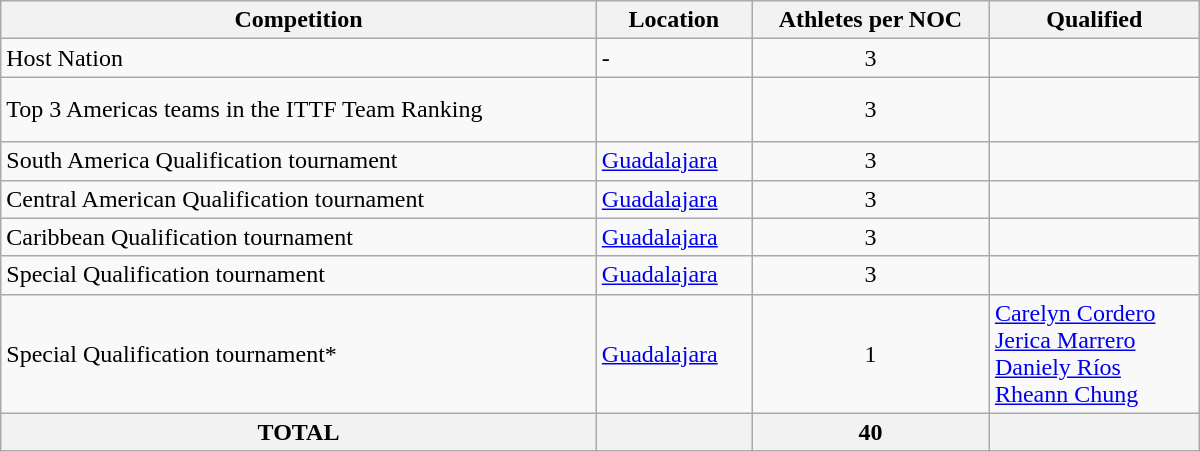<table class = "wikitable" width=800>
<tr>
<th>Competition</th>
<th>Location</th>
<th>Athletes per NOC</th>
<th>Qualified</th>
</tr>
<tr>
<td>Host Nation</td>
<td>-</td>
<td align=center>3</td>
<td></td>
</tr>
<tr>
<td>Top 3 Americas teams in the ITTF Team Ranking</td>
<td></td>
<td align=center>3</td>
<td>  <br>  <br> </td>
</tr>
<tr>
<td>South America Qualification tournament</td>
<td> <a href='#'>Guadalajara</a></td>
<td align=center>3</td>
<td>  <br> </td>
</tr>
<tr>
<td>Central American Qualification tournament</td>
<td> <a href='#'>Guadalajara</a></td>
<td align=center>3</td>
<td>  <br> </td>
</tr>
<tr>
<td>Caribbean Qualification tournament</td>
<td> <a href='#'>Guadalajara</a></td>
<td align=center>3</td>
<td>  <br> </td>
</tr>
<tr>
<td>Special Qualification tournament</td>
<td> <a href='#'>Guadalajara</a></td>
<td align=center>3</td>
<td>  <br> </td>
</tr>
<tr>
<td>Special Qualification tournament*</td>
<td> <a href='#'>Guadalajara</a></td>
<td align="center">1</td>
<td> <a href='#'>Carelyn Cordero</a><br> <a href='#'>Jerica Marrero</a><br> <a href='#'>Daniely Ríos</a><br> <a href='#'>Rheann Chung</a></td>
</tr>
<tr>
<th>TOTAL</th>
<th></th>
<th>40</th>
<th></th>
</tr>
</table>
